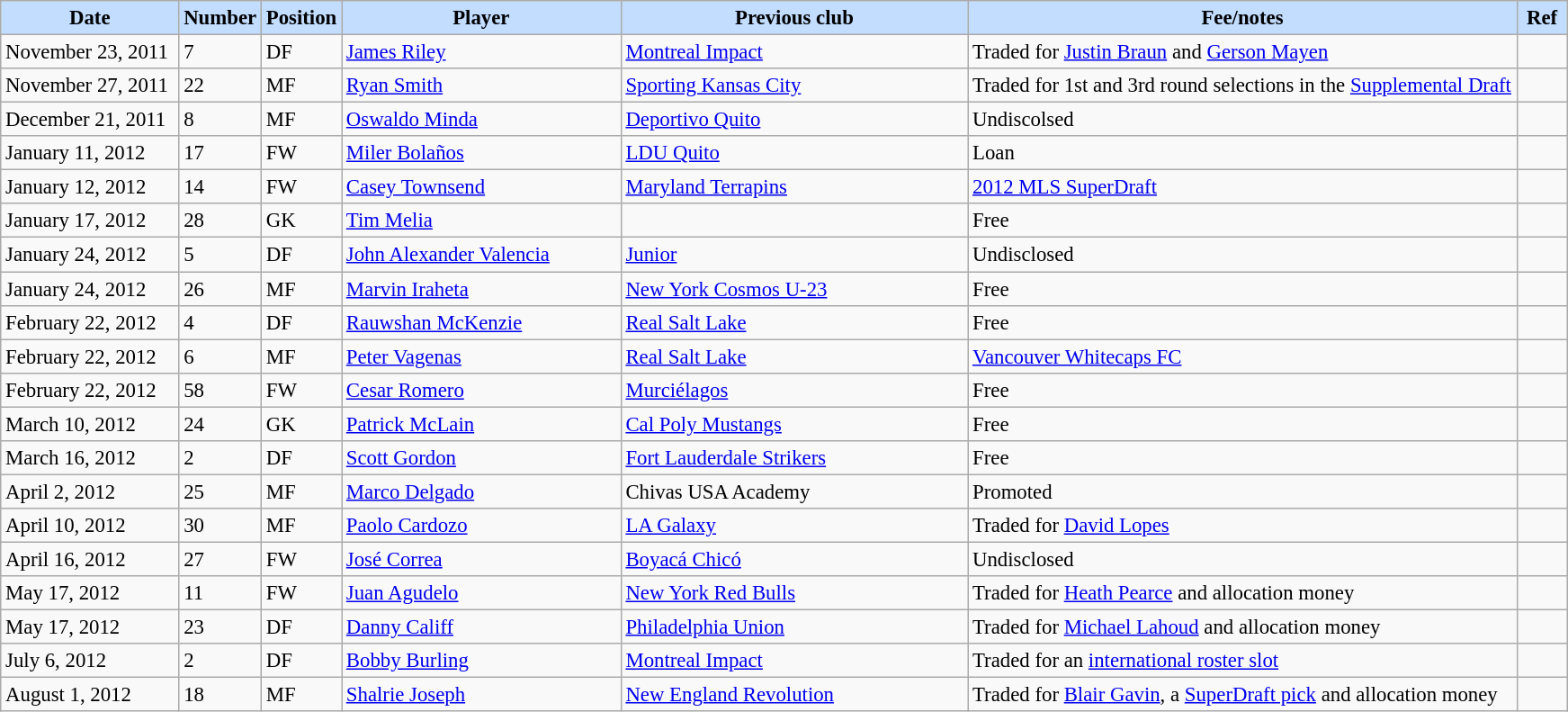<table class="wikitable" style="text-align:left; font-size:95%;">
<tr>
<th style="background:#c2ddff; width:125px;">Date</th>
<th style="background:#c2ddff; width:50px;">Number</th>
<th style="background:#c2ddff; width:50px;">Position</th>
<th style="background:#c2ddff; width:200px;">Player</th>
<th style="background:#c2ddff; width:250px;">Previous club</th>
<th style="background:#c2ddff; width:400px;">Fee/notes</th>
<th style="background:#c2ddff; width:30px;">Ref</th>
</tr>
<tr>
<td>November 23, 2011</td>
<td>7</td>
<td>DF</td>
<td> <a href='#'>James Riley</a></td>
<td><a href='#'>Montreal Impact</a></td>
<td>Traded for <a href='#'>Justin Braun</a> and <a href='#'>Gerson Mayen</a></td>
<td></td>
</tr>
<tr>
<td>November 27, 2011</td>
<td>22</td>
<td>MF</td>
<td> <a href='#'>Ryan Smith</a></td>
<td><a href='#'>Sporting Kansas City</a></td>
<td>Traded for 1st and 3rd round selections in the <a href='#'>Supplemental Draft</a></td>
<td></td>
</tr>
<tr>
<td>December 21, 2011</td>
<td>8</td>
<td>MF</td>
<td> <a href='#'>Oswaldo Minda</a></td>
<td> <a href='#'>Deportivo Quito</a></td>
<td>Undiscolsed</td>
<td></td>
</tr>
<tr>
<td>January 11, 2012</td>
<td>17</td>
<td>FW</td>
<td> <a href='#'>Miler Bolaños</a></td>
<td> <a href='#'>LDU Quito</a></td>
<td>Loan</td>
<td></td>
</tr>
<tr>
<td>January 12, 2012</td>
<td>14</td>
<td>FW</td>
<td> <a href='#'>Casey Townsend</a></td>
<td><a href='#'>Maryland Terrapins</a></td>
<td><a href='#'>2012 MLS SuperDraft</a></td>
<td></td>
</tr>
<tr>
<td>January 17, 2012</td>
<td>28</td>
<td>GK</td>
<td> <a href='#'>Tim Melia</a></td>
<td></td>
<td>Free</td>
<td></td>
</tr>
<tr>
<td>January 24, 2012</td>
<td>5</td>
<td>DF</td>
<td> <a href='#'>John Alexander Valencia</a></td>
<td> <a href='#'>Junior</a></td>
<td>Undisclosed</td>
<td></td>
</tr>
<tr>
<td>January 24, 2012</td>
<td>26</td>
<td>MF</td>
<td> <a href='#'>Marvin Iraheta</a></td>
<td><a href='#'>New York Cosmos U-23</a></td>
<td>Free</td>
<td></td>
</tr>
<tr>
<td>February 22, 2012</td>
<td>4</td>
<td>DF</td>
<td> <a href='#'>Rauwshan McKenzie</a></td>
<td><a href='#'>Real Salt Lake</a></td>
<td>Free</td>
<td></td>
</tr>
<tr>
<td>February 22, 2012</td>
<td>6</td>
<td>MF</td>
<td> <a href='#'>Peter Vagenas</a></td>
<td><a href='#'>Real Salt Lake</a></td>
<td><a href='#'>Vancouver Whitecaps FC</a></td>
<td></td>
</tr>
<tr>
<td>February 22, 2012</td>
<td>58</td>
<td>FW</td>
<td> <a href='#'>Cesar Romero</a></td>
<td> <a href='#'>Murciélagos</a></td>
<td>Free</td>
<td></td>
</tr>
<tr>
<td>March 10, 2012</td>
<td>24</td>
<td>GK</td>
<td> <a href='#'>Patrick McLain</a></td>
<td><a href='#'>Cal Poly Mustangs</a></td>
<td>Free</td>
<td></td>
</tr>
<tr>
<td>March 16, 2012</td>
<td>2</td>
<td>DF</td>
<td> <a href='#'>Scott Gordon</a></td>
<td><a href='#'>Fort Lauderdale Strikers</a></td>
<td>Free</td>
<td></td>
</tr>
<tr>
<td>April 2, 2012</td>
<td>25</td>
<td>MF</td>
<td> <a href='#'>Marco Delgado</a></td>
<td>Chivas USA Academy</td>
<td>Promoted</td>
<td></td>
</tr>
<tr>
<td>April 10, 2012</td>
<td>30</td>
<td>MF</td>
<td> <a href='#'>Paolo Cardozo</a></td>
<td><a href='#'>LA Galaxy</a></td>
<td>Traded for <a href='#'>David Lopes</a></td>
<td></td>
</tr>
<tr>
<td>April 16, 2012</td>
<td>27</td>
<td>FW</td>
<td> <a href='#'>José Correa</a></td>
<td> <a href='#'>Boyacá Chicó</a></td>
<td>Undisclosed</td>
<td></td>
</tr>
<tr>
<td>May 17, 2012</td>
<td>11</td>
<td>FW</td>
<td> <a href='#'>Juan Agudelo</a></td>
<td><a href='#'>New York Red Bulls</a></td>
<td>Traded for <a href='#'>Heath Pearce</a> and allocation money</td>
<td></td>
</tr>
<tr>
<td>May 17, 2012</td>
<td>23</td>
<td>DF</td>
<td> <a href='#'>Danny Califf</a></td>
<td><a href='#'>Philadelphia Union</a></td>
<td>Traded for <a href='#'>Michael Lahoud</a> and allocation money</td>
<td></td>
</tr>
<tr>
<td>July 6, 2012</td>
<td>2</td>
<td>DF</td>
<td> <a href='#'>Bobby Burling</a></td>
<td><a href='#'>Montreal Impact</a></td>
<td>Traded for an <a href='#'>international roster slot</a></td>
<td></td>
</tr>
<tr>
<td>August 1, 2012</td>
<td>18</td>
<td>MF</td>
<td> <a href='#'>Shalrie Joseph</a></td>
<td><a href='#'>New England Revolution</a></td>
<td>Traded for <a href='#'>Blair Gavin</a>, a <a href='#'>SuperDraft pick</a> and allocation money</td>
<td></td>
</tr>
</table>
